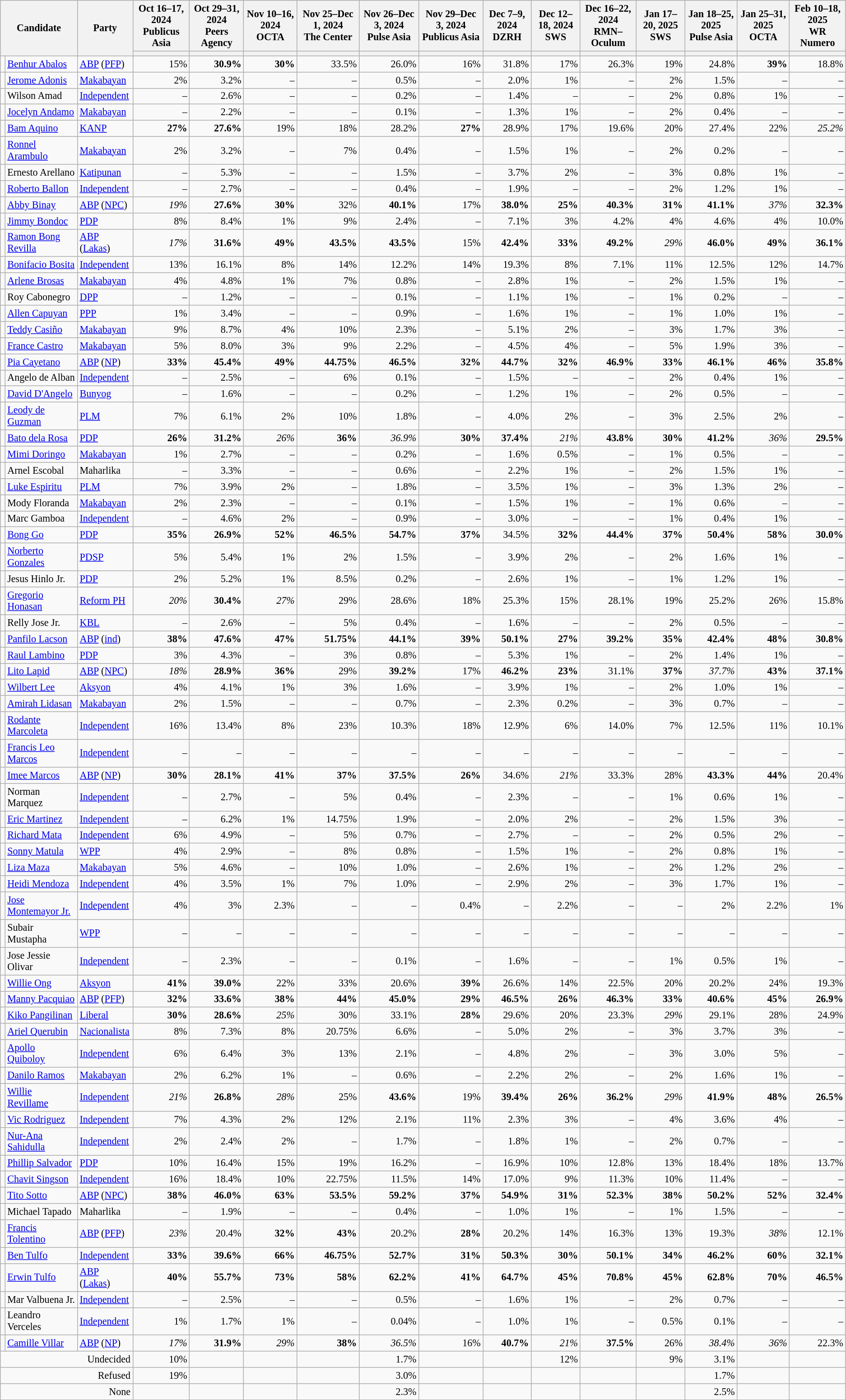<table class="wikitable sortable" style="font-size:92%; text-align:right;">
<tr>
<th colspan="2" rowspan="2" class="unsortable" width="5px">Candidate</th>
<th rowspan="2">Party</th>
<th>Oct 16–17, 2024<br>Publicus Asia</th>
<th>Oct 29–31, 2024<br>Peers Agency</th>
<th>Nov 10–16, 2024<br>OCTA</th>
<th>Nov 25–Dec 1, 2024<br>The Center</th>
<th>Nov 26–Dec 3, 2024<br>Pulse Asia</th>
<th>Nov 29–Dec 3, 2024<br>Publicus Asia</th>
<th>Dec 7–9, 2024<br>DZRH</th>
<th>Dec 12–18, 2024<br>SWS</th>
<th>Dec 16–22, 2024<br>RMN–Oculum</th>
<th>Jan 17–20, 2025<br>SWS</th>
<th>Jan 18–25, 2025<br>Pulse Asia</th>
<th>Jan 25–31, 2025<br>OCTA</th>
<th>Feb 10–18, 2025<br>WR Numero</th>
</tr>
<tr>
<th></th>
<th></th>
<th></th>
<th></th>
<th></th>
<th></th>
<th></th>
<th></th>
<th></th>
<th></th>
<th></th>
<th></th>
<th></th>
</tr>
<tr>
<td></td>
<td data-sort-value="Abalos, Benjamin Jr. De Castro" align="left"><a href='#'>Benhur Abalos</a></td>
<td align=left><a href='#'>ABP</a> (<a href='#'>PFP</a>)</td>
<td>15%</td>
<td><strong>30.9%</strong></td>
<td><strong>30%</strong></td>
<td>33.5%</td>
<td>26.0%</td>
<td>16%</td>
<td>31.8%</td>
<td>17%</td>
<td>26.3%</td>
<td>19%</td>
<td>24.8%</td>
<td><strong>39%</strong></td>
<td>18.8%</td>
</tr>
<tr>
<td></td>
<td data-sort-value="Adonis, Ronaldo Mangampo" align="left"><a href='#'>Jerome Adonis</a></td>
<td align=left><a href='#'>Makabayan</a></td>
<td>2%</td>
<td>3.2%</td>
<td>–</td>
<td>–</td>
<td>0.5%</td>
<td>–</td>
<td>2.0%</td>
<td>1%</td>
<td>–</td>
<td>2%</td>
<td>1.5%</td>
<td>–</td>
<td>–</td>
</tr>
<tr>
<td></td>
<td data-sort-value="Amad, Wilson Caritero" align="left">Wilson Amad</td>
<td align=left><a href='#'>Independent</a></td>
<td>–</td>
<td>2.6%</td>
<td>–</td>
<td>–</td>
<td>0.2%</td>
<td>–</td>
<td>1.4%</td>
<td>–</td>
<td>–</td>
<td>2%</td>
<td>0.8%</td>
<td>1%</td>
<td>–</td>
</tr>
<tr>
<td></td>
<td data-sort-value="Andamo, Jocelyn Santos" align="left"><a href='#'>Jocelyn Andamo</a></td>
<td align=left><a href='#'>Makabayan</a></td>
<td>–</td>
<td>2.2%</td>
<td>–</td>
<td>–</td>
<td>0.1%</td>
<td>–</td>
<td>1.3%</td>
<td>1%</td>
<td>–</td>
<td>2%</td>
<td>0.4%</td>
<td>–</td>
<td>–</td>
</tr>
<tr>
<td></td>
<td data-sort-value="Aquino, Paolo Benigno Aguirre" align="left"><a href='#'>Bam Aquino</a></td>
<td align=left><a href='#'>KANP</a></td>
<td><strong>27%</strong></td>
<td><strong>27.6%</strong></td>
<td>19%</td>
<td>18%</td>
<td>28.2%</td>
<td><strong>27%</strong></td>
<td>28.9%</td>
<td>17%</td>
<td>19.6%</td>
<td>20%</td>
<td>27.4%</td>
<td>22%</td>
<td><em>25.2%</em></td>
</tr>
<tr>
<td></td>
<td data-sort-value="Arambulo, Ronnel Gondraneos" align="left"><a href='#'>Ronnel Arambulo</a></td>
<td align=left><a href='#'>Makabayan</a></td>
<td>2%</td>
<td>3.2%</td>
<td>–</td>
<td>7%</td>
<td>0.4%</td>
<td>–</td>
<td>1.5%</td>
<td>1%</td>
<td>–</td>
<td>2%</td>
<td>0.2%</td>
<td>–</td>
<td>–</td>
</tr>
<tr>
<td></td>
<td data-sort-value="Arellano, Ernesto Rillera" align="left">Ernesto Arellano</td>
<td align=left><a href='#'>Katipunan</a></td>
<td>–</td>
<td>5.3%</td>
<td>–</td>
<td>–</td>
<td>1.5%</td>
<td>–</td>
<td>3.7%</td>
<td>2%</td>
<td>–</td>
<td>3%</td>
<td>0.8%</td>
<td>1%</td>
<td>–</td>
</tr>
<tr>
<td></td>
<td data-sort-value="Ballon, Roberto Amido" align="left"><a href='#'>Roberto Ballon</a></td>
<td align=left><a href='#'>Independent</a></td>
<td>–</td>
<td>2.7%</td>
<td>–</td>
<td>–</td>
<td>0.4%</td>
<td>–</td>
<td>1.9%</td>
<td>–</td>
<td>–</td>
<td>2%</td>
<td>1.2%</td>
<td>1%</td>
<td>–</td>
</tr>
<tr>
<td></td>
<td data-sort-value="Binay, Mar-Len Abigail Sombillo" align="left"><a href='#'>Abby Binay</a></td>
<td align=left><a href='#'>ABP</a> (<a href='#'>NPC</a>)</td>
<td><em>19%</em></td>
<td><strong>27.6%</strong></td>
<td><strong>30%</strong></td>
<td>32%</td>
<td><strong>40.1%</strong></td>
<td>17%</td>
<td><strong>38.0%</strong></td>
<td><strong>25%</strong></td>
<td><strong>40.3%</strong></td>
<td><strong>31%</strong></td>
<td><strong>41.1%</strong></td>
<td><em>37%</em></td>
<td><strong>32.3%</strong></td>
</tr>
<tr>
<td></td>
<td data-sort-value="Bondoc, James Patrick Romero" align="left"><a href='#'>Jimmy Bondoc</a></td>
<td align=left><a href='#'>PDP</a></td>
<td>8%</td>
<td>8.4%</td>
<td>1%</td>
<td>9%</td>
<td>2.4%</td>
<td>–</td>
<td>7.1%</td>
<td>3%</td>
<td>4.2%</td>
<td>4%</td>
<td>4.6%</td>
<td>4%</td>
<td>10.0%</td>
</tr>
<tr>
<td></td>
<td data-sort-value="Bong Revilla, Ramon Jr. Bautista" align="left"><a href='#'>Ramon Bong Revilla</a></td>
<td align=left><a href='#'>ABP</a> (<a href='#'>Lakas</a>)</td>
<td><em>17%</em></td>
<td><strong>31.6%</strong></td>
<td><strong>49%</strong></td>
<td><strong>43.5%</strong></td>
<td><strong>43.5%</strong></td>
<td>15%</td>
<td><strong>42.4%</strong></td>
<td><strong>33%</strong></td>
<td><strong>49.2%</strong></td>
<td><em>29%</em></td>
<td><strong>46.0%</strong></td>
<td><strong>49%</strong></td>
<td><strong>36.1%</strong></td>
</tr>
<tr>
<td></td>
<td data-sort-value="Bosita, Bonifacio Laqui" align="left"><a href='#'>Bonifacio Bosita</a></td>
<td align=left><a href='#'>Independent</a></td>
<td>13%</td>
<td>16.1%</td>
<td>8%</td>
<td>14%</td>
<td>12.2%</td>
<td>14%</td>
<td>19.3%</td>
<td>8%</td>
<td>7.1%</td>
<td>11%</td>
<td>12.5%</td>
<td>12%</td>
<td>14.7%</td>
</tr>
<tr>
<td></td>
<td data-sort-value="Brosas, Arlene Duran" align="left"><a href='#'>Arlene Brosas</a></td>
<td align=left><a href='#'>Makabayan</a></td>
<td>4%</td>
<td>4.8%</td>
<td>1%</td>
<td>7%</td>
<td>0.8%</td>
<td>–</td>
<td>2.8%</td>
<td>1%</td>
<td>–</td>
<td>2%</td>
<td>1.5%</td>
<td>1%</td>
<td>–</td>
</tr>
<tr>
<td></td>
<td data-sort-value="Cabonegro, Roy Jerusalem" align="left">Roy Cabonegro</td>
<td align=left><a href='#'>DPP</a></td>
<td>–</td>
<td>1.2%</td>
<td>–</td>
<td>–</td>
<td>0.1%</td>
<td>–</td>
<td>1.1%</td>
<td>1%</td>
<td>–</td>
<td>1%</td>
<td>0.2%</td>
<td>–</td>
<td>–</td>
</tr>
<tr>
<td></td>
<td data-sort-value="Capuyan, Allen Arat" align="left"><a href='#'>Allen Capuyan</a></td>
<td align="left"><a href='#'>PPP</a></td>
<td>1%</td>
<td>3.4%</td>
<td>–</td>
<td>–</td>
<td>0.9%</td>
<td>–</td>
<td>1.6%</td>
<td>1%</td>
<td>–</td>
<td>1%</td>
<td>1.0%</td>
<td>1%</td>
<td>–</td>
</tr>
<tr>
<td></td>
<td data-sort-value="Casiño, Teodoro Acevedo" align="left"><a href='#'>Teddy Casiño</a></td>
<td align=left><a href='#'>Makabayan</a></td>
<td>9%</td>
<td>8.7%</td>
<td>4%</td>
<td>10%</td>
<td>2.3%</td>
<td>–</td>
<td>5.1%</td>
<td>2%</td>
<td>–</td>
<td>3%</td>
<td>1.7%</td>
<td>3%</td>
<td>–</td>
</tr>
<tr>
<td></td>
<td data-sort-value="Castro, Francisca Lustina" align="left"><a href='#'>France Castro</a></td>
<td align=left><a href='#'>Makabayan</a></td>
<td>5%</td>
<td>8.0%</td>
<td>3%</td>
<td>9%</td>
<td>2.2%</td>
<td>–</td>
<td>4.5%</td>
<td>4%</td>
<td>–</td>
<td>5%</td>
<td>1.9%</td>
<td>3%</td>
<td>–</td>
</tr>
<tr>
<td></td>
<td data-sort-value="Cayetano, Pilar Juliana Schramm" align="left"><a href='#'>Pia Cayetano</a></td>
<td align=left><a href='#'>ABP</a> (<a href='#'>NP</a>)</td>
<td><strong>33%</strong></td>
<td><strong>45.4%</strong></td>
<td><strong>49%</strong></td>
<td><strong>44.75%</strong></td>
<td><strong>46.5%</strong></td>
<td><strong>32%</strong></td>
<td><strong>44.7%</strong></td>
<td><strong>32%</strong></td>
<td><strong>46.9%</strong></td>
<td><strong>33%</strong></td>
<td><strong>46.1%</strong></td>
<td><strong>46%</strong></td>
<td><strong>35.8%</strong></td>
</tr>
<tr>
<td></td>
<td data-sort-value="De Alban, Angelo Castro" align="left">Angelo de Alban</td>
<td align="left"><a href='#'>Independent</a></td>
<td>–</td>
<td>2.5%</td>
<td>–</td>
<td>6%</td>
<td>0.1%</td>
<td>–</td>
<td>1.5%</td>
<td>–</td>
<td>–</td>
<td>2%</td>
<td>0.4%</td>
<td>1%</td>
<td>–</td>
</tr>
<tr>
<td></td>
<td data-sort-value="D'Angelo, David Delano" align="left"><a href='#'>David D'Angelo</a></td>
<td align=left><a href='#'>Bunyog</a></td>
<td>–</td>
<td>1.6%</td>
<td>–</td>
<td>–</td>
<td>0.2%</td>
<td>–</td>
<td>1.2%</td>
<td>1%</td>
<td>–</td>
<td>2%</td>
<td>0.5%</td>
<td>–</td>
<td>–</td>
</tr>
<tr>
<td></td>
<td data-sort-value="De Guzman, Leodegario Quitain" align="left"><a href='#'>Leody de Guzman</a></td>
<td align=left><a href='#'>PLM</a></td>
<td>7%</td>
<td>6.1%</td>
<td>2%</td>
<td>10%</td>
<td>1.8%</td>
<td>–</td>
<td>4.0%</td>
<td>2%</td>
<td>–</td>
<td>3%</td>
<td>2.5%</td>
<td>2%</td>
<td>–</td>
</tr>
<tr>
<td></td>
<td data-sort-value="Dela Rosa, Ronald Marapon" align="left"><a href='#'>Bato dela Rosa</a></td>
<td align=left><a href='#'>PDP</a></td>
<td><strong>26%</strong></td>
<td><strong>31.2%</strong></td>
<td><em>26%</em></td>
<td><strong>36%</strong></td>
<td><em>36.9%</em></td>
<td><strong>30%</strong></td>
<td><strong>37.4%</strong></td>
<td><em>21%</em></td>
<td><strong>43.8%</strong></td>
<td><strong>30%</strong></td>
<td><strong>41.2%</strong></td>
<td><em>36%</em></td>
<td><strong>29.5%</strong></td>
</tr>
<tr>
<td></td>
<td data-sort-value="Doringo, Eufemia Pet" align="left"><a href='#'>Mimi Doringo</a></td>
<td align=left><a href='#'>Makabayan</a></td>
<td>1%</td>
<td>2.7%</td>
<td>–</td>
<td>–</td>
<td>0.2%</td>
<td>–</td>
<td>1.6%</td>
<td>0.5%</td>
<td>–</td>
<td>1%</td>
<td>0.5%</td>
<td>–</td>
<td>–</td>
</tr>
<tr>
<td></td>
<td data-sort-value="Escobal, Arnel Bondilles" align="left">Arnel Escobal</td>
<td align=left>Maharlika</td>
<td>–</td>
<td>3.3%</td>
<td>–</td>
<td>–</td>
<td>0.6%</td>
<td>–</td>
<td>2.2%</td>
<td>1%</td>
<td>–</td>
<td>2%</td>
<td>1.5%</td>
<td>1%</td>
<td>–</td>
</tr>
<tr>
<td></td>
<td data-sort-value="Espiritu, Renecio Jr. Santos" align="left"><a href='#'>Luke Espiritu</a></td>
<td align=left><a href='#'>PLM</a></td>
<td>7%</td>
<td>3.9%</td>
<td>2%</td>
<td>–</td>
<td>1.8%</td>
<td>–</td>
<td>3.5%</td>
<td>1%</td>
<td>–</td>
<td>3%</td>
<td>1.3%</td>
<td>2%</td>
<td>–</td>
</tr>
<tr>
<td></td>
<td data-sort-value="Floranda, Modesto Toque" align="left">Mody Floranda</td>
<td align=left><a href='#'>Makabayan</a></td>
<td>2%</td>
<td>2.3%</td>
<td>–</td>
<td>–</td>
<td>0.1%</td>
<td>–</td>
<td>1.5%</td>
<td>1%</td>
<td>–</td>
<td>1%</td>
<td>0.6%</td>
<td>–</td>
<td>–</td>
</tr>
<tr>
<td></td>
<td data-sort-value="Gamboa, Marc Louie Santos" align="left">Marc Gamboa</td>
<td align=left><a href='#'>Independent</a></td>
<td>–</td>
<td>4.6%</td>
<td>2%</td>
<td>–</td>
<td>0.9%</td>
<td>–</td>
<td>3.0%</td>
<td>–</td>
<td>–</td>
<td>1%</td>
<td>0.4%</td>
<td>1%</td>
<td>–</td>
</tr>
<tr>
<td></td>
<td data-sort-value="Go, Christopher Lawrence Tesoro" align="left"><a href='#'>Bong Go</a></td>
<td align=left><a href='#'>PDP</a></td>
<td><strong>35%</strong></td>
<td><strong>26.9%</strong></td>
<td><strong>52%</strong></td>
<td><strong>46.5%</strong></td>
<td><strong>54.7%</strong></td>
<td><strong>37%</strong></td>
<td>34.5%</td>
<td><strong>32%</strong></td>
<td><strong>44.4%</strong></td>
<td><strong>37%</strong></td>
<td><strong>50.4%</strong></td>
<td><strong>58%</strong></td>
<td><strong>30.0%</strong></td>
</tr>
<tr>
<td></td>
<td data-sort-value="Gonzales, Norberto Borja" align="left"><a href='#'>Norberto Gonzales</a></td>
<td align=left><a href='#'>PDSP</a></td>
<td>5%</td>
<td>5.4%</td>
<td>1%</td>
<td>2%</td>
<td>1.5%</td>
<td>–</td>
<td>3.9%</td>
<td>2%</td>
<td>–</td>
<td>2%</td>
<td>1.6%</td>
<td>1%</td>
<td>–</td>
</tr>
<tr>
<td></td>
<td data-sort-value="Hinlo, Jesus Jr. Villanueva" align="left">Jesus Hinlo Jr.</td>
<td align=left><a href='#'>PDP</a></td>
<td>2%</td>
<td>5.2%</td>
<td>1%</td>
<td>8.5%</td>
<td>0.2%</td>
<td>–</td>
<td>2.6%</td>
<td>1%</td>
<td>–</td>
<td>1%</td>
<td>1.2%</td>
<td>1%</td>
<td>–</td>
</tr>
<tr>
<td></td>
<td data-sort-value="Honasan, Gregorio Ballesteros" align="left"><a href='#'>Gregorio Honasan</a></td>
<td align=left><a href='#'>Reform PH</a></td>
<td><em>20%</em></td>
<td><strong>30.4%</strong></td>
<td><em>27%</em></td>
<td>29%</td>
<td>28.6%</td>
<td>18%</td>
<td>25.3%</td>
<td>15%</td>
<td>28.1%</td>
<td>19%</td>
<td>25.2%</td>
<td>26%</td>
<td>15.8%</td>
</tr>
<tr>
<td></td>
<td data-sort-value="Jose, Relly Jr. Nufable" align="left">Relly Jose Jr.</td>
<td align=left><a href='#'>KBL</a></td>
<td>–</td>
<td>2.6%</td>
<td>–</td>
<td>5%</td>
<td>0.4%</td>
<td>–</td>
<td>1.6%</td>
<td>–</td>
<td>–</td>
<td>2%</td>
<td>0.5%</td>
<td>–</td>
<td>–</td>
</tr>
<tr>
<td></td>
<td data-sort-value="Lacson, Panfilo Morena" align="left"><a href='#'>Panfilo Lacson</a></td>
<td align=left><a href='#'>ABP</a> (<a href='#'>ind</a>)</td>
<td><strong>38%</strong></td>
<td><strong>47.6%</strong></td>
<td><strong>47%</strong></td>
<td><strong>51.75%</strong></td>
<td><strong>44.1%</strong></td>
<td><strong>39%</strong></td>
<td><strong>50.1%</strong></td>
<td><strong>27%</strong></td>
<td><strong>39.2%</strong></td>
<td><strong>35%</strong></td>
<td><strong>42.4%</strong></td>
<td><strong>48%</strong></td>
<td><strong>30.8%</strong></td>
</tr>
<tr>
<td></td>
<td data-sort-value="Lambino, Raul Loyola" align="left"><a href='#'>Raul Lambino</a></td>
<td align=left><a href='#'>PDP</a></td>
<td>3%</td>
<td>4.3%</td>
<td>–</td>
<td>3%</td>
<td>0.8%</td>
<td>–</td>
<td>5.3%</td>
<td>1%</td>
<td>–</td>
<td>2%</td>
<td>1.4%</td>
<td>1%</td>
<td>–</td>
</tr>
<tr>
<td></td>
<td data-sort-value="Lapid, Manuel Mercado" align="left"><a href='#'>Lito Lapid</a></td>
<td align=left><a href='#'>ABP</a> (<a href='#'>NPC</a>)</td>
<td><em>18%</em></td>
<td><strong>28.9%</strong></td>
<td><strong>36%</strong></td>
<td>29%</td>
<td><strong>39.2%</strong></td>
<td>17%</td>
<td><strong>46.2%</strong></td>
<td><strong>23%</strong></td>
<td>31.1%</td>
<td><strong>37%</strong></td>
<td><em>37.7%</em></td>
<td><strong>43%</strong></td>
<td><strong>37.1%</strong></td>
</tr>
<tr>
<td></td>
<td data-sort-value="Lee, Wilbert Te" align="left"><a href='#'>Wilbert Lee</a></td>
<td align=left><a href='#'>Aksyon</a></td>
<td>4%</td>
<td>4.1%</td>
<td>1%</td>
<td>3%</td>
<td>1.6%</td>
<td>–</td>
<td>3.9%</td>
<td>1%</td>
<td>–</td>
<td>2%</td>
<td>1.0%</td>
<td>1%</td>
<td>–</td>
</tr>
<tr>
<td></td>
<td data-sort-value="Lidasan, Amirah Ali" align="left"><a href='#'>Amirah Lidasan</a></td>
<td align=left><a href='#'>Makabayan</a></td>
<td>2%</td>
<td>1.5%</td>
<td>–</td>
<td>–</td>
<td>0.7%</td>
<td>–</td>
<td>2.3%</td>
<td>0.2%</td>
<td>–</td>
<td>3%</td>
<td>0.7%</td>
<td>–</td>
<td>–</td>
</tr>
<tr>
<td></td>
<td data-sort-value="Marcoleta, Rodante Dizon" align="left"><a href='#'>Rodante Marcoleta</a></td>
<td align=left><a href='#'>Independent</a></td>
<td>16%</td>
<td>13.4%</td>
<td>8%</td>
<td>23%</td>
<td>10.3%</td>
<td>18%</td>
<td>12.9%</td>
<td>6%</td>
<td>14.0%</td>
<td>7%</td>
<td>12.5%</td>
<td>11%</td>
<td>10.1%</td>
</tr>
<tr>
<td></td>
<td data-sort-value="Marcos, Francis Leo Antonio" align="left"><a href='#'>Francis Leo Marcos</a></td>
<td align=left><a href='#'>Independent</a></td>
<td>–</td>
<td>–</td>
<td>–</td>
<td>–</td>
<td>–</td>
<td>–</td>
<td>–</td>
<td>–</td>
<td>–</td>
<td>–</td>
<td>–</td>
<td>–</td>
<td>–</td>
</tr>
<tr>
<td></td>
<td data-sort-value="Marcos, Imelda Josefa Romualdez" align="left"><a href='#'>Imee Marcos</a></td>
<td align=left><a href='#'>ABP</a> (<a href='#'>NP</a>)</td>
<td><strong>30%</strong></td>
<td><strong>28.1%</strong></td>
<td><strong>41%</strong></td>
<td><strong>37%</strong></td>
<td><strong>37.5%</strong></td>
<td><strong>26%</strong></td>
<td>34.6%</td>
<td><em>21%</em></td>
<td>33.3%</td>
<td>28%</td>
<td><strong>43.3%</strong></td>
<td><strong>44%</strong></td>
<td>20.4%</td>
</tr>
<tr>
<td></td>
<td data-sort-value="Marquez, Norman Cordero" align="left">Norman Marquez</td>
<td align=left><a href='#'>Independent</a></td>
<td>–</td>
<td>2.7%</td>
<td>–</td>
<td>5%</td>
<td>0.4%</td>
<td>–</td>
<td>2.3%</td>
<td>–</td>
<td>–</td>
<td>1%</td>
<td>0.6%</td>
<td>1%</td>
<td>–</td>
</tr>
<tr>
<td></td>
<td data-sort-value="Martinez, Eric Morales" align="left"><a href='#'>Eric Martinez</a></td>
<td align=left><a href='#'>Independent</a></td>
<td>–</td>
<td>6.2%</td>
<td>1%</td>
<td>14.75%</td>
<td>1.9%</td>
<td>–</td>
<td>2.0%</td>
<td>2%</td>
<td>–</td>
<td>2%</td>
<td>1.5%</td>
<td>3%</td>
<td>–</td>
</tr>
<tr>
<td></td>
<td data-sort-value="Mata, Richard Tesoro" align="left"><a href='#'>Richard Mata</a></td>
<td align=left><a href='#'>Independent</a></td>
<td>6%</td>
<td>4.9%</td>
<td>–</td>
<td>5%</td>
<td>0.7%</td>
<td>–</td>
<td>2.7%</td>
<td>–</td>
<td>–</td>
<td>2%</td>
<td>0.5%</td>
<td>2%</td>
<td>–</td>
</tr>
<tr>
<td></td>
<td data-sort-value="Matula, Jose Sonny Gito" align="left"><a href='#'>Sonny Matula</a></td>
<td align=left><a href='#'>WPP</a></td>
<td>4%</td>
<td>2.9%</td>
<td>–</td>
<td>8%</td>
<td>0.8%</td>
<td>–</td>
<td>1.5%</td>
<td>1%</td>
<td>–</td>
<td>2%</td>
<td>0.8%</td>
<td>1%</td>
<td>–</td>
</tr>
<tr>
<td></td>
<td data-sort-value="Maza, Liza Largoza" align="left"><a href='#'>Liza Maza</a></td>
<td align=left><a href='#'>Makabayan</a></td>
<td>5%</td>
<td>4.6%</td>
<td>–</td>
<td>10%</td>
<td>1.0%</td>
<td>–</td>
<td>2.6%</td>
<td>1%</td>
<td>–</td>
<td>2%</td>
<td>1.2%</td>
<td>2%</td>
<td>–</td>
</tr>
<tr>
<td></td>
<td data-sort-value="Mendoza, Heidi Lloce" align="left"><a href='#'>Heidi Mendoza</a></td>
<td align=left><a href='#'>Independent</a></td>
<td>4%</td>
<td>3.5%</td>
<td>1%</td>
<td>7%</td>
<td>1.0%</td>
<td>–</td>
<td>2.9%</td>
<td>2%</td>
<td>–</td>
<td>3%</td>
<td>1.7%</td>
<td>1%</td>
<td>–</td>
</tr>
<tr>
<td></td>
<td data-sort-value="Montemayor, Jose Jr. Cabrera" align="left"><a href='#'>Jose Montemayor Jr.</a></td>
<td align=left><a href='#'>Independent</a></td>
<td>4%</td>
<td>3%</td>
<td>2.3%</td>
<td>–</td>
<td>–</td>
<td>0.4%</td>
<td>–</td>
<td>2.2%</td>
<td>–</td>
<td>–</td>
<td>2%</td>
<td>2.2%</td>
<td>1%</td>
</tr>
<tr>
<td></td>
<td data-sort-value="Mustapha, Subair Guintaum" align="left">Subair Mustapha</td>
<td align=left><a href='#'>WPP</a></td>
<td>–</td>
<td>–</td>
<td>–</td>
<td>–</td>
<td>–</td>
<td>–</td>
<td>–</td>
<td>–</td>
<td>–</td>
<td>–</td>
<td>–</td>
<td>–</td>
<td>–</td>
</tr>
<tr>
<td></td>
<td data-sort-value="Olivar, Jose Jessie Dela Calsada" align="left">Jose Jessie Olivar</td>
<td align=left><a href='#'>Independent</a></td>
<td>–</td>
<td>2.3%</td>
<td>–</td>
<td>–</td>
<td>0.1%</td>
<td>–</td>
<td>1.6%</td>
<td>–</td>
<td>–</td>
<td>1%</td>
<td>0.5%</td>
<td>1%</td>
<td>–</td>
</tr>
<tr>
<td></td>
<td data-sort-value="Ong, Willie Tan" align="left"><a href='#'>Willie Ong</a></td>
<td align=left><a href='#'>Aksyon</a></td>
<td><strong>41%</strong></td>
<td><strong>39.0%</strong></td>
<td>22%</td>
<td>33%</td>
<td>20.6%</td>
<td><strong>39%</strong></td>
<td>26.6%</td>
<td>14%</td>
<td>22.5%</td>
<td>20%</td>
<td>20.2%</td>
<td>24%</td>
<td>19.3%</td>
</tr>
<tr>
<td></td>
<td data-sort-value="Pacquiao, Emmanuel Dapidran" align="left"><a href='#'>Manny Pacquiao</a></td>
<td align=left><a href='#'>ABP</a> (<a href='#'>PFP</a>)</td>
<td><strong>32%</strong></td>
<td><strong>33.6%</strong></td>
<td><strong>38%</strong></td>
<td><strong>44%</strong></td>
<td><strong>45.0%</strong></td>
<td><strong>29%</strong></td>
<td><strong>46.5%</strong></td>
<td><strong>26%</strong></td>
<td><strong>46.3%</strong></td>
<td><strong>33%</strong></td>
<td><strong>40.6%</strong></td>
<td><strong>45%</strong></td>
<td><strong>26.9%</strong></td>
</tr>
<tr>
<td></td>
<td data-sort-value="Pangilinan, Francis Pancratius Nepomuceno" align="left"><a href='#'>Kiko Pangilinan</a></td>
<td align=left><a href='#'>Liberal</a></td>
<td><strong>30%</strong></td>
<td><strong>28.6%</strong></td>
<td><em>25%</em></td>
<td>30%</td>
<td>33.1%</td>
<td><strong>28%</strong></td>
<td>29.6%</td>
<td>20%</td>
<td>23.3%</td>
<td><em>29%</em></td>
<td>29.1%</td>
<td>28%</td>
<td>24.9%</td>
</tr>
<tr>
<td></td>
<td data-sort-value="Querubin, Ariel Porfirio Oliva" align="left"><a href='#'>Ariel Querubin</a></td>
<td align=left><a href='#'>Nacionalista</a></td>
<td>8%</td>
<td>7.3%</td>
<td>8%</td>
<td>20.75%</td>
<td>6.6%</td>
<td>–</td>
<td>5.0%</td>
<td>2%</td>
<td>–</td>
<td>3%</td>
<td>3.7%</td>
<td>3%</td>
<td>–</td>
</tr>
<tr>
<td></td>
<td data-sort-value="Quiboloy, Apollo Carreon" align="left"><a href='#'>Apollo Quiboloy</a></td>
<td align=left><a href='#'>Independent</a></td>
<td>6%</td>
<td>6.4%</td>
<td>3%</td>
<td>13%</td>
<td>2.1%</td>
<td>–</td>
<td>4.8%</td>
<td>2%</td>
<td>–</td>
<td>3%</td>
<td>3.0%</td>
<td>5%</td>
<td>–</td>
</tr>
<tr>
<td></td>
<td data-sort-value="Ramos, Danilo Hernandez" align="left"><a href='#'>Danilo Ramos</a></td>
<td align=left><a href='#'>Makabayan</a></td>
<td>2%</td>
<td>6.2%</td>
<td>1%</td>
<td>–</td>
<td>0.6%</td>
<td>–</td>
<td>2.2%</td>
<td>2%</td>
<td>–</td>
<td>2%</td>
<td>1.6%</td>
<td>1%</td>
<td>–</td>
</tr>
<tr>
<td></td>
<td data-sort-value="Revillame, Wilfredo Buendia" align="left"><a href='#'>Willie Revillame</a></td>
<td align=left><a href='#'>Independent</a></td>
<td><em>21%</em></td>
<td><strong>26.8%</strong></td>
<td><em>28%</em></td>
<td>25%</td>
<td><strong>43.6%</strong></td>
<td>19%</td>
<td><strong>39.4%</strong></td>
<td><strong>26%</strong></td>
<td><strong>36.2%</strong></td>
<td><em>29%</em></td>
<td><strong>41.9%</strong></td>
<td><strong>48%</strong></td>
<td><strong>26.5%</strong></td>
</tr>
<tr>
<td></td>
<td data-sort-value="Rodriguez, Victor Dayrit" align="left"><a href='#'>Vic Rodriguez</a></td>
<td align=left><a href='#'>Independent</a></td>
<td>7%</td>
<td>4.3%</td>
<td>2%</td>
<td>12%</td>
<td>2.1%</td>
<td>11%</td>
<td>2.3%</td>
<td>3%</td>
<td>–</td>
<td>4%</td>
<td>3.6%</td>
<td>4%</td>
<td>–</td>
</tr>
<tr>
<td></td>
<td data-sort-value="Sahidulla, Nur-Ana Indanan" align="left"><a href='#'>Nur-Ana Sahidulla</a></td>
<td align=left><a href='#'>Independent</a></td>
<td>2%</td>
<td>2.4%</td>
<td>2%</td>
<td>–</td>
<td>1.7%</td>
<td>–</td>
<td>1.8%</td>
<td>1%</td>
<td>–</td>
<td>2%</td>
<td>0.7%</td>
<td>–</td>
<td>–</td>
</tr>
<tr>
<td></td>
<td data-sort-value="Salvador, Phillip Reyes" align="left"><a href='#'>Phillip Salvador</a></td>
<td align=left><a href='#'>PDP</a></td>
<td>10%</td>
<td>16.4%</td>
<td>15%</td>
<td>19%</td>
<td>16.2%</td>
<td>–</td>
<td>16.9%</td>
<td>10%</td>
<td>12.8%</td>
<td>13%</td>
<td>18.4%</td>
<td>18%</td>
<td>13.7%</td>
</tr>
<tr>
<td></td>
<td data-sort-value="Singson, Luis Crisologo" align="left"><a href='#'>Chavit Singson</a></td>
<td align=left><a href='#'>Independent</a></td>
<td>16%</td>
<td>18.4%</td>
<td>10%</td>
<td>22.75%</td>
<td>11.5%</td>
<td>14%</td>
<td>17.0%</td>
<td>9%</td>
<td>11.3%</td>
<td>10%</td>
<td>11.4%</td>
<td>–</td>
<td>–</td>
</tr>
<tr>
<td></td>
<td data-sort-value="Sotto, Vicente III Castelo" align="left"><a href='#'>Tito Sotto</a></td>
<td align=left><a href='#'>ABP</a> (<a href='#'>NPC</a>)</td>
<td><strong>38%</strong></td>
<td><strong>46.0%</strong></td>
<td><strong>63%</strong></td>
<td><strong>53.5%</strong></td>
<td><strong>59.2%</strong></td>
<td><strong>37%</strong></td>
<td><strong>54.9%</strong></td>
<td><strong>31%</strong></td>
<td><strong>52.3%</strong></td>
<td><strong>38%</strong></td>
<td><strong>50.2%</strong></td>
<td><strong>52%</strong></td>
<td><strong>32.4%</strong></td>
</tr>
<tr>
<td></td>
<td data-sort-value="Tapado, Michael Balais" align="left">Michael Tapado</td>
<td align=left>Maharlika</td>
<td>–</td>
<td>1.9%</td>
<td>–</td>
<td>–</td>
<td>0.4%</td>
<td>–</td>
<td>1.0%</td>
<td>1%</td>
<td>–</td>
<td>1%</td>
<td>1.5%</td>
<td>–</td>
<td>–</td>
</tr>
<tr>
<td></td>
<td data-sort-value="Tolentino, Francis Ng" align="left"><a href='#'>Francis Tolentino</a></td>
<td align=left><a href='#'>ABP</a> (<a href='#'>PFP</a>)</td>
<td><em>23%</em></td>
<td>20.4%</td>
<td><strong>32%</strong></td>
<td><strong>43%</strong></td>
<td>20.2%</td>
<td><strong>28%</strong></td>
<td>20.2%</td>
<td>14%</td>
<td>16.3%</td>
<td>13%</td>
<td>19.3%</td>
<td><em>38%</em></td>
<td>12.1%</td>
</tr>
<tr>
<td></td>
<td data-sort-value="Tulfo, Bienvenido Teshiba" align="left"><a href='#'>Ben Tulfo</a></td>
<td align=left><a href='#'>Independent</a></td>
<td><strong>33%</strong></td>
<td><strong>39.6%</strong></td>
<td><strong>66%</strong></td>
<td><strong>46.75%</strong></td>
<td><strong>52.7%</strong></td>
<td><strong>31%</strong></td>
<td><strong>50.3%</strong></td>
<td><strong>30%</strong></td>
<td><strong>50.1%</strong></td>
<td><strong>34%</strong></td>
<td><strong>46.2%</strong></td>
<td><strong>60%</strong></td>
<td><strong>32.1%</strong></td>
</tr>
<tr>
<td></td>
<td data-sort-value="Tulfo, Erwin Teshiba" align="left"><a href='#'>Erwin Tulfo</a></td>
<td align=left><a href='#'>ABP</a> (<a href='#'>Lakas</a>)</td>
<td><strong>40%</strong></td>
<td><strong>55.7%</strong></td>
<td><strong>73%</strong></td>
<td><strong>58%</strong></td>
<td><strong>62.2%</strong></td>
<td><strong>41%</strong></td>
<td><strong>64.7%</strong></td>
<td><strong>45%</strong></td>
<td><strong>70.8%</strong></td>
<td><strong>45%</strong></td>
<td><strong>62.8%</strong></td>
<td><strong>70%</strong></td>
<td><strong>46.5%</strong></td>
</tr>
<tr>
<td></td>
<td data-sort-value="Valbuena, Mario Jr. Soliven" align="left">Mar Valbuena Jr.</td>
<td align=left><a href='#'>Independent</a></td>
<td>–</td>
<td>2.5%</td>
<td>–</td>
<td>–</td>
<td>0.5%</td>
<td>–</td>
<td>1.6%</td>
<td>1%</td>
<td>–</td>
<td>2%</td>
<td>0.7%</td>
<td>–</td>
<td>–</td>
</tr>
<tr>
<td></td>
<td data-sort-value="Verceles, Leandro Buenconsejo" align="left">Leandro Verceles</td>
<td align=left><a href='#'>Independent</a></td>
<td>1%</td>
<td>1.7%</td>
<td>1%</td>
<td>–</td>
<td>0.04%</td>
<td>–</td>
<td>1.0%</td>
<td>1%</td>
<td>–</td>
<td>0.5%</td>
<td>0.1%</td>
<td>–</td>
<td>–</td>
</tr>
<tr>
<td></td>
<td data-sort-value="Villar, Camille Aguilar" align="left"><a href='#'>Camille Villar</a></td>
<td align=left><a href='#'>ABP</a> (<a href='#'>NP</a>)</td>
<td><em>17%</em></td>
<td><strong>31.9%</strong></td>
<td><em>29%</em></td>
<td><strong>38%</strong></td>
<td><em>36.5%</em></td>
<td>16%</td>
<td><strong>40.7%</strong></td>
<td><em>21%</em></td>
<td><strong>37.5%</strong></td>
<td>26%</td>
<td><em>38.4%</em></td>
<td><em>36%</em></td>
<td>22.3%</td>
</tr>
<tr class="sortbottom">
<td colspan="3">Undecided</td>
<td>10%</td>
<td></td>
<td></td>
<td></td>
<td>1.7%</td>
<td></td>
<td></td>
<td>12%</td>
<td></td>
<td>9%</td>
<td>3.1%</td>
<td></td>
<td></td>
</tr>
<tr class="sortbottom">
<td colspan="3">Refused</td>
<td>19%</td>
<td></td>
<td></td>
<td></td>
<td>3.0%</td>
<td></td>
<td></td>
<td></td>
<td></td>
<td></td>
<td>1.7%</td>
<td></td>
<td></td>
</tr>
<tr class="sortbottom">
<td colspan="3">None</td>
<td></td>
<td></td>
<td></td>
<td></td>
<td>2.3%</td>
<td></td>
<td></td>
<td></td>
<td></td>
<td></td>
<td>2.5%</td>
<td></td>
<td></td>
</tr>
</table>
